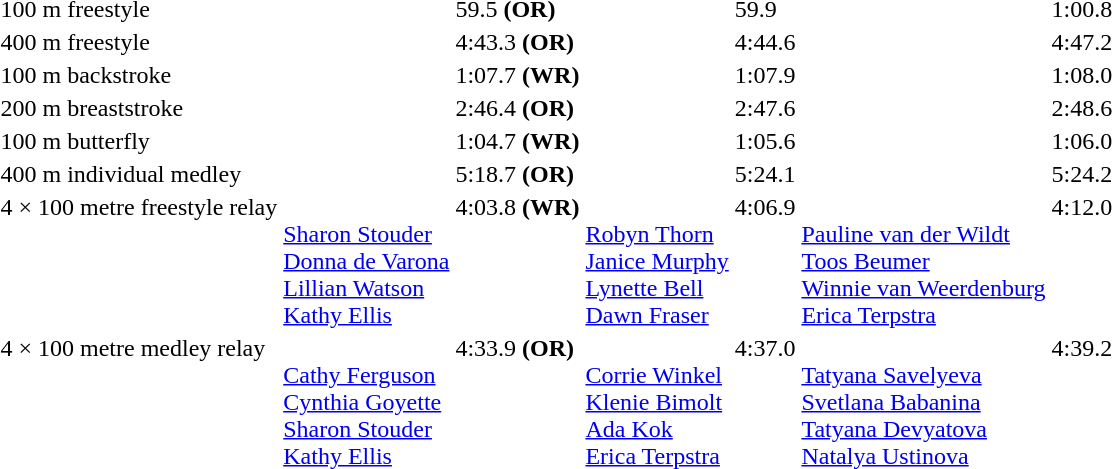<table>
<tr>
<td>100 m freestyle<br></td>
<td></td>
<td>59.5 <strong>(OR)</strong></td>
<td></td>
<td>59.9</td>
<td></td>
<td>1:00.8</td>
</tr>
<tr>
<td>400 m freestyle<br></td>
<td></td>
<td>4:43.3 <strong>(OR)</strong></td>
<td></td>
<td>4:44.6</td>
<td></td>
<td>4:47.2</td>
</tr>
<tr>
<td>100 m backstroke<br></td>
<td></td>
<td>1:07.7 <strong>(WR)</strong></td>
<td></td>
<td>1:07.9</td>
<td></td>
<td>1:08.0</td>
</tr>
<tr>
<td>200 m breaststroke<br></td>
<td></td>
<td>2:46.4 <strong>(OR)</strong></td>
<td></td>
<td>2:47.6</td>
<td></td>
<td>2:48.6</td>
</tr>
<tr>
<td>100 m butterfly<br></td>
<td></td>
<td>1:04.7 <strong>(WR)</strong></td>
<td></td>
<td>1:05.6</td>
<td></td>
<td>1:06.0</td>
</tr>
<tr>
<td>400 m individual medley<br></td>
<td></td>
<td>5:18.7 <strong>(OR)</strong></td>
<td></td>
<td>5:24.1</td>
<td></td>
<td>5:24.2</td>
</tr>
<tr valign="top">
<td>4 × 100 metre freestyle relay<br></td>
<td><br><a href='#'>Sharon Stouder</a><br><a href='#'>Donna de Varona</a><br><a href='#'>Lillian Watson</a><br><a href='#'>Kathy Ellis</a></td>
<td>4:03.8 <strong>(WR)</strong></td>
<td><br><a href='#'>Robyn Thorn</a><br><a href='#'>Janice Murphy</a><br><a href='#'>Lynette Bell</a><br><a href='#'>Dawn Fraser</a></td>
<td>4:06.9</td>
<td><br><a href='#'>Pauline van der Wildt</a><br><a href='#'>Toos Beumer</a><br><a href='#'>Winnie van Weerdenburg</a><br><a href='#'>Erica Terpstra</a></td>
<td>4:12.0</td>
</tr>
<tr valign="top">
<td>4 × 100 metre medley relay<br></td>
<td><br><a href='#'>Cathy Ferguson</a><br><a href='#'>Cynthia Goyette</a><br><a href='#'>Sharon Stouder</a><br><a href='#'>Kathy Ellis</a></td>
<td>4:33.9 <strong>(OR)</strong></td>
<td><br><a href='#'>Corrie Winkel</a><br><a href='#'>Klenie Bimolt</a><br><a href='#'>Ada Kok</a><br><a href='#'>Erica Terpstra</a></td>
<td>4:37.0</td>
<td><br><a href='#'>Tatyana Savelyeva</a><br><a href='#'>Svetlana Babanina</a><br><a href='#'>Tatyana Devyatova</a><br><a href='#'>Natalya Ustinova</a></td>
<td>4:39.2</td>
</tr>
</table>
